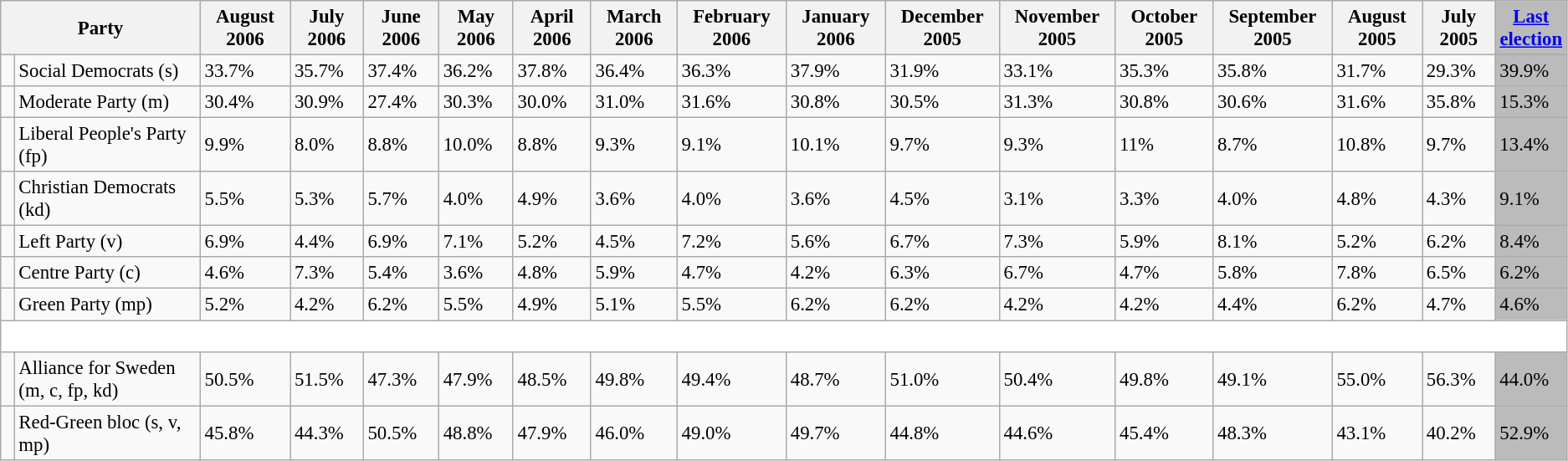<table class="wikitable" style="font-size: 95%">
<tr>
<th colspan=2>Party</th>
<th>August 2006</th>
<th>July 2006</th>
<th>June 2006</th>
<th>May 2006</th>
<th>April 2006</th>
<th>March 2006</th>
<th>February 2006</th>
<th>January 2006</th>
<th>December 2005</th>
<th>November 2005</th>
<th>October 2005</th>
<th>September 2005</th>
<th>August 2005</th>
<th>July 2005</th>
<td style="background:#bbb; text-align:center;"><strong><a href='#'>Last<br>election</a></strong></td>
</tr>
<tr>
<td bgcolor=> </td>
<td>Social Democrats (s)</td>
<td>33.7%</td>
<td>35.7%</td>
<td>37.4%</td>
<td>36.2%</td>
<td>37.8%</td>
<td>36.4%</td>
<td>36.3%</td>
<td>37.9%</td>
<td>31.9%</td>
<td>33.1%</td>
<td>35.3%</td>
<td>35.8%</td>
<td>31.7%</td>
<td>29.3%</td>
<td style="background:#bbb;">39.9%</td>
</tr>
<tr>
<td bgcolor=> </td>
<td>Moderate Party (m)</td>
<td>30.4%</td>
<td>30.9%</td>
<td>27.4%</td>
<td>30.3%</td>
<td>30.0%</td>
<td>31.0%</td>
<td>31.6%</td>
<td>30.8%</td>
<td>30.5%</td>
<td>31.3%</td>
<td>30.8%</td>
<td>30.6%</td>
<td>31.6%</td>
<td>35.8%</td>
<td style="background:#bbb;">15.3%</td>
</tr>
<tr>
<td bgcolor=> </td>
<td>Liberal People's Party (fp)</td>
<td>9.9%</td>
<td>8.0%</td>
<td>8.8%</td>
<td>10.0%</td>
<td>8.8%</td>
<td>9.3%</td>
<td>9.1%</td>
<td>10.1%</td>
<td>9.7%</td>
<td>9.3%</td>
<td>11%</td>
<td>8.7%</td>
<td>10.8%</td>
<td>9.7%</td>
<td style="background:#bbb;">13.4%</td>
</tr>
<tr>
<td bgcolor=> </td>
<td>Christian Democrats (kd)</td>
<td>5.5%</td>
<td>5.3%</td>
<td>5.7%</td>
<td>4.0%</td>
<td>4.9%</td>
<td>3.6%</td>
<td>4.0%</td>
<td>3.6%</td>
<td>4.5%</td>
<td>3.1%</td>
<td>3.3%</td>
<td>4.0%</td>
<td>4.8%</td>
<td>4.3%</td>
<td style="background:#bbb;">9.1%</td>
</tr>
<tr>
<td bgcolor=> </td>
<td>Left Party (v)</td>
<td>6.9%</td>
<td>4.4%</td>
<td>6.9%</td>
<td>7.1%</td>
<td>5.2%</td>
<td>4.5%</td>
<td>7.2%</td>
<td>5.6%</td>
<td>6.7%</td>
<td>7.3%</td>
<td>5.9%</td>
<td>8.1%</td>
<td>5.2%</td>
<td>6.2%</td>
<td style="background:#bbb;">8.4%</td>
</tr>
<tr>
<td bgcolor=> </td>
<td>Centre Party (c)</td>
<td>4.6%</td>
<td>7.3%</td>
<td>5.4%</td>
<td>3.6%</td>
<td>4.8%</td>
<td>5.9%</td>
<td>4.7%</td>
<td>4.2%</td>
<td>6.3%</td>
<td>6.7%</td>
<td>4.7%</td>
<td>5.8%</td>
<td>7.8%</td>
<td>6.5%</td>
<td style="background:#bbb;">6.2%</td>
</tr>
<tr>
<td bgcolor=> </td>
<td>Green Party (mp)</td>
<td>5.2%</td>
<td>4.2%</td>
<td>6.2%</td>
<td>5.5%</td>
<td>4.9%</td>
<td>5.1%</td>
<td>5.5%</td>
<td>6.2%</td>
<td>6.2%</td>
<td>4.2%</td>
<td>4.2%</td>
<td>4.4%</td>
<td>6.2%</td>
<td>4.7%</td>
<td style="background:#bbb;">4.6%</td>
</tr>
<tr style="background:white;">
<td colspan=17> </td>
</tr>
<tr>
<td bgcolor=> </td>
<td>Alliance for Sweden (m, c, fp, kd)</td>
<td>50.5%</td>
<td>51.5%</td>
<td>47.3%</td>
<td>47.9%</td>
<td>48.5%</td>
<td>49.8%</td>
<td>49.4%</td>
<td>48.7%</td>
<td>51.0%</td>
<td>50.4%</td>
<td>49.8%</td>
<td>49.1%</td>
<td>55.0%</td>
<td>56.3%</td>
<td style="background:#bbb;">44.0%</td>
</tr>
<tr>
<td bgcolor=> </td>
<td>Red-Green bloc (s, v, mp)</td>
<td>45.8%</td>
<td>44.3%</td>
<td>50.5%</td>
<td>48.8%</td>
<td>47.9%</td>
<td>46.0%</td>
<td>49.0%</td>
<td>49.7%</td>
<td>44.8%</td>
<td>44.6%</td>
<td>45.4%</td>
<td>48.3%</td>
<td>43.1%</td>
<td>40.2%</td>
<td style="background:#bbb;">52.9%</td>
</tr>
</table>
